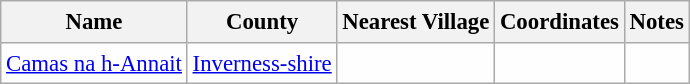<table class="wikitable sortable" style="table-layout:fixed;background-color:#FEFEFE;font-size:95%;padding:0.30em;line-height:1.35em;">
<tr>
<th scope="col">Name</th>
<th scope="col">County</th>
<th scope="col">Nearest Village</th>
<th scope="col" data-sort-type="number">Coordinates</th>
<th scope="col">Notes</th>
</tr>
<tr>
<td><a href='#'>Camas na h-Annait</a></td>
<td><a href='#'>Inverness-shire</a></td>
<td></td>
<td></td>
<td></td>
</tr>
</table>
